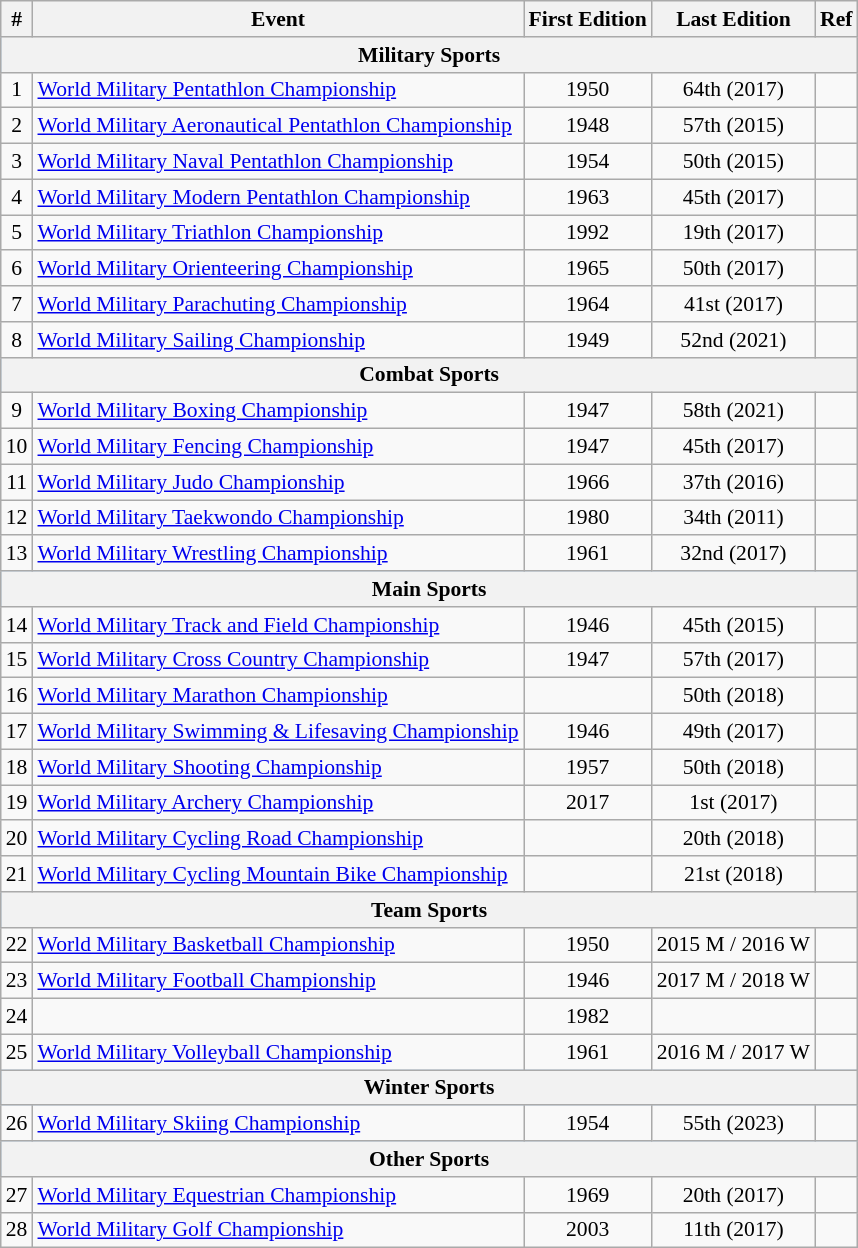<table class="wikitable sortable" style="font-size:90%; text-align:left;">
<tr>
<th>#</th>
<th>Event</th>
<th>First Edition</th>
<th>Last Edition</th>
<th>Ref</th>
</tr>
<tr style="background:#9acdff;">
<th colspan=5>Military Sports</th>
</tr>
<tr>
<td align=center>1</td>
<td><a href='#'>World Military Pentathlon Championship</a></td>
<td align=center>1950</td>
<td align=center>64th (2017)</td>
<td></td>
</tr>
<tr>
<td align=center>2</td>
<td><a href='#'>World Military Aeronautical Pentathlon Championship</a></td>
<td align=center>1948</td>
<td align=center>57th (2015)</td>
<td></td>
</tr>
<tr>
<td align=center>3</td>
<td><a href='#'>World Military Naval Pentathlon Championship</a></td>
<td align=center>1954</td>
<td align=center>50th (2015)</td>
<td></td>
</tr>
<tr>
<td align=center>4</td>
<td><a href='#'>World Military Modern Pentathlon Championship</a></td>
<td align=center>1963</td>
<td align=center>45th (2017)</td>
<td></td>
</tr>
<tr>
<td align=center>5</td>
<td><a href='#'>World Military Triathlon Championship</a></td>
<td align=center>1992</td>
<td align=center>19th (2017)</td>
<td></td>
</tr>
<tr>
<td align=center>6</td>
<td><a href='#'>World Military Orienteering Championship</a></td>
<td align=center>1965</td>
<td align=center>50th (2017)</td>
<td></td>
</tr>
<tr>
<td align=center>7</td>
<td><a href='#'>World Military Parachuting Championship</a></td>
<td align=center>1964</td>
<td align=center>41st (2017)</td>
<td></td>
</tr>
<tr>
<td align=center>8</td>
<td><a href='#'>World Military Sailing Championship</a></td>
<td align=center>1949</td>
<td align=center>52nd (2021)</td>
<td></td>
</tr>
<tr style="background:#9acdff;">
<th colspan=5>Combat Sports</th>
</tr>
<tr>
<td align=center>9</td>
<td><a href='#'>World Military Boxing Championship</a></td>
<td align=center>1947</td>
<td align=center>58th (2021)</td>
<td align=center></td>
</tr>
<tr>
<td align=center>10</td>
<td><a href='#'>World Military Fencing Championship</a></td>
<td align=center>1947</td>
<td align=center>45th (2017)</td>
<td align=center></td>
</tr>
<tr>
<td align=center>11</td>
<td><a href='#'>World Military Judo Championship</a></td>
<td align=center>1966</td>
<td align=center>37th (2016)</td>
<td align=center></td>
</tr>
<tr>
<td align=center>12</td>
<td><a href='#'>World Military Taekwondo Championship</a></td>
<td align=center>1980</td>
<td align=center>34th (2011)</td>
<td align=center></td>
</tr>
<tr>
<td align=center>13</td>
<td><a href='#'>World Military Wrestling Championship</a></td>
<td align=center>1961</td>
<td align=center>32nd (2017)</td>
<td align=center></td>
</tr>
<tr style="background:#9acdff;">
<th colspan=5>Main Sports</th>
</tr>
<tr>
<td align=center>14</td>
<td><a href='#'>World Military Track and Field Championship</a></td>
<td align=center>1946</td>
<td align=center>45th (2015)</td>
<td></td>
</tr>
<tr>
<td align=center>15</td>
<td><a href='#'>World Military Cross Country Championship</a></td>
<td align=center>1947</td>
<td align=center>57th (2017)</td>
<td></td>
</tr>
<tr>
<td align=center>16</td>
<td><a href='#'>World Military Marathon Championship</a></td>
<td></td>
<td align=center>50th (2018)</td>
<td></td>
</tr>
<tr>
<td align=center>17</td>
<td><a href='#'>World Military Swimming & Lifesaving Championship</a></td>
<td align=center>1946</td>
<td align=center>49th (2017)</td>
<td></td>
</tr>
<tr>
<td align=center>18</td>
<td><a href='#'>World Military Shooting Championship</a></td>
<td align=center>1957</td>
<td align=center>50th (2018)</td>
<td></td>
</tr>
<tr>
<td align=center>19</td>
<td><a href='#'>World Military Archery Championship</a></td>
<td align=center>2017</td>
<td align=center>1st (2017)</td>
<td></td>
</tr>
<tr>
<td align=center>20</td>
<td><a href='#'>World Military Cycling Road Championship</a></td>
<td></td>
<td align=center>20th (2018)</td>
<td></td>
</tr>
<tr>
<td align=center>21</td>
<td><a href='#'>World Military Cycling Mountain Bike Championship</a></td>
<td></td>
<td align=center>21st (2018)</td>
<td></td>
</tr>
<tr style="background:#9acdff;">
<th colspan=5>Team Sports</th>
</tr>
<tr>
<td align=center>22</td>
<td><a href='#'>World Military Basketball Championship</a></td>
<td align=center>1950</td>
<td align=center>2015 M / 2016 W</td>
<td></td>
</tr>
<tr>
<td align=center>23</td>
<td><a href='#'>World Military Football Championship</a></td>
<td align=center>1946</td>
<td align=center>2017 M / 2018 W</td>
<td></td>
</tr>
<tr>
<td align=center>24</td>
<td></td>
<td align=center>1982</td>
<td align=center></td>
<td></td>
</tr>
<tr>
<td align=center>25</td>
<td><a href='#'>World Military Volleyball Championship</a></td>
<td align=center>1961</td>
<td align=center>2016 M / 2017 W</td>
<td></td>
</tr>
<tr style="background:#9acdff;">
<th colspan=5>Winter Sports</th>
</tr>
<tr>
<td align=center>26</td>
<td><a href='#'>World Military Skiing Championship</a></td>
<td align=center>1954</td>
<td align=center>55th (2023)</td>
<td></td>
</tr>
<tr style="background:#9acdff;">
<th colspan=5>Other Sports</th>
</tr>
<tr>
<td align=center>27</td>
<td><a href='#'>World Military Equestrian Championship</a></td>
<td align=center>1969</td>
<td align=center>20th (2017)</td>
<td></td>
</tr>
<tr>
<td align=center>28</td>
<td><a href='#'>World Military Golf Championship</a></td>
<td align=center>2003</td>
<td align=center>11th (2017)</td>
<td></td>
</tr>
</table>
